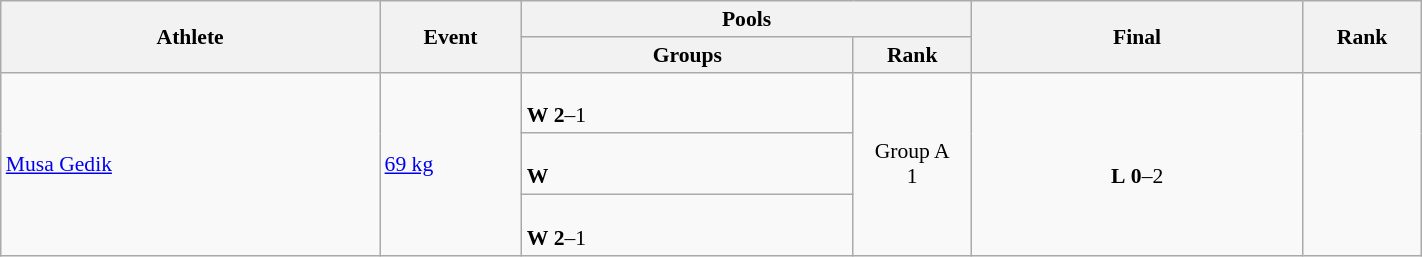<table class="wikitable" width="75%" style="text-align:left; font-size:90%">
<tr>
<th rowspan="2" width="16%">Athlete</th>
<th rowspan="2" width="6%">Event</th>
<th colspan="2">Pools</th>
<th rowspan="2" width="14%">Final</th>
<th rowspan="2" width="5%">Rank</th>
</tr>
<tr>
<th width="14%">Groups</th>
<th width="5%">Rank</th>
</tr>
<tr>
<td rowspan="3"><a href='#'>Musa Gedik</a></td>
<td rowspan="3"><a href='#'>69 kg</a></td>
<td><br><strong>W</strong> <strong>2</strong>–1</td>
<td rowspan="3" align=center>Group A<br>1 <strong></strong></td>
<td align=center rowspan="3"><br><strong>L</strong> <strong>0</strong>–2</td>
<td rowspan="3" align="center"></td>
</tr>
<tr>
<td><br><strong>W</strong> </td>
</tr>
<tr>
<td><br><strong>W</strong> <strong>2</strong>–1</td>
</tr>
</table>
